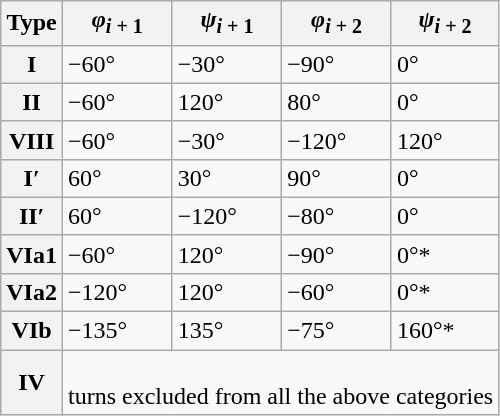<table class="wikitable floatright">
<tr>
<th>Type</th>
<th><em>φ</em><sub><em>i</em> + 1</sub></th>
<th><em>ψ</em><sub><em>i</em> + 1</sub></th>
<th><em>φ</em><sub><em>i</em> + 2</sub></th>
<th><em>ψ</em><sub><em>i</em> + 2</sub></th>
</tr>
<tr>
<th>I</th>
<td>−60°</td>
<td>−30°</td>
<td>−90°</td>
<td>0°</td>
</tr>
<tr>
<th>II</th>
<td>−60°</td>
<td>120°</td>
<td>80°</td>
<td>0°</td>
</tr>
<tr>
<th>VIII</th>
<td>−60°</td>
<td>−30°</td>
<td>−120°</td>
<td>120°</td>
</tr>
<tr>
<th>I′</th>
<td>60°</td>
<td>30°</td>
<td>90°</td>
<td>0°</td>
</tr>
<tr>
<th>II′</th>
<td>60°</td>
<td>−120°</td>
<td>−80°</td>
<td>0°</td>
</tr>
<tr>
<th>VIa1</th>
<td>−60°</td>
<td>120°</td>
<td>−90°</td>
<td>0°*</td>
</tr>
<tr>
<th>VIa2</th>
<td>−120°</td>
<td>120°</td>
<td>−60°</td>
<td>0°*</td>
</tr>
<tr>
<th>VIb</th>
<td>−135°</td>
<td>135°</td>
<td>−75°</td>
<td>160°*</td>
</tr>
<tr>
<th>IV</th>
<td colspan="4"><br>turns excluded from all the above categories</td>
</tr>
</table>
